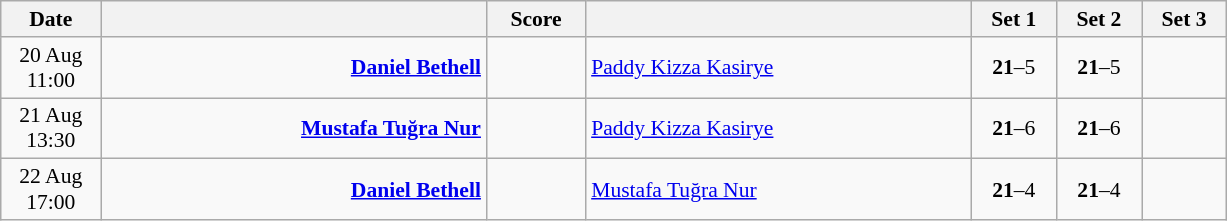<table class="wikitable" style="text-align:center; font-size:90%">
<tr>
<th width="60">Date</th>
<th align="right" width="250"></th>
<th width="60">Score</th>
<th align="left" width="250"></th>
<th width="50">Set 1</th>
<th width="50">Set 2</th>
<th width="50">Set 3</th>
</tr>
<tr>
<td>20 Aug<br>11:00</td>
<td align="right"><strong><a href='#'>Daniel Bethell</a> </strong></td>
<td align="center"></td>
<td align="left"> <a href='#'>Paddy Kizza Kasirye</a></td>
<td><strong>21</strong>–5</td>
<td><strong>21</strong>–5</td>
<td></td>
</tr>
<tr>
<td>21 Aug<br>13:30</td>
<td align="right"><strong><a href='#'>Mustafa Tuğra Nur</a> </strong></td>
<td align="center"></td>
<td align="left"> <a href='#'>Paddy Kizza Kasirye</a></td>
<td><strong>21</strong>–6</td>
<td><strong>21</strong>–6</td>
<td></td>
</tr>
<tr>
<td>22 Aug<br>17:00</td>
<td align="right"><strong><a href='#'>Daniel Bethell</a> </strong></td>
<td align="center"></td>
<td align="left"> <a href='#'>Mustafa Tuğra Nur</a></td>
<td><strong>21</strong>–4</td>
<td><strong>21</strong>–4</td>
<td></td>
</tr>
</table>
